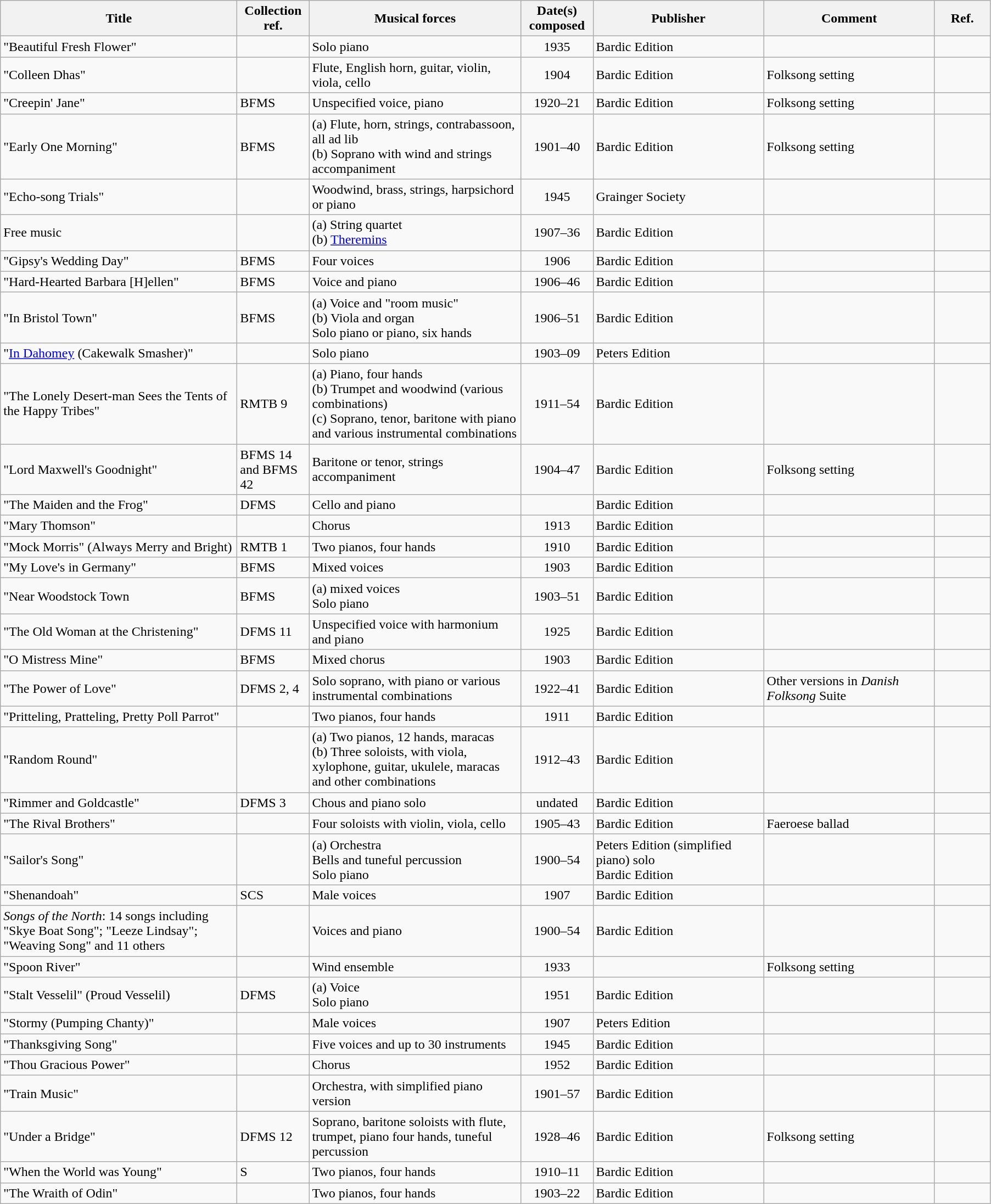<table Class = "wikitable sortable">
<tr>
<th width="280">Title</th>
<th width="80">Collection ref.</th>
<th width="250">Musical forces</th>
<th width="80">Date(s) composed</th>
<th width="200">Publisher</th>
<th width="200">Comment</th>
<th width= "60">Ref.</th>
</tr>
<tr>
<td>"Beautiful Fresh Flower"</td>
<td></td>
<td>Solo piano</td>
<td align= "center">1935</td>
<td>Bardic Edition</td>
<td></td>
<td></td>
</tr>
<tr>
<td>"Colleen Dhas"</td>
<td></td>
<td>Flute, English horn, guitar, violin, viola, cello</td>
<td align= "center">1904</td>
<td>Bardic Edition</td>
<td>Folksong setting</td>
<td></td>
</tr>
<tr>
<td>"Creepin' Jane"</td>
<td>BFMS</td>
<td>Unspecified voice, piano</td>
<td align= "center">1920–21</td>
<td>Bardic Edition</td>
<td>Folksong setting</td>
<td></td>
</tr>
<tr>
<td>"Early One Morning"</td>
<td>BFMS</td>
<td>(a) Flute, horn, strings, contrabassoon, all ad lib<br>(b) Soprano with wind and strings accompaniment</td>
<td align= "center">1901–40</td>
<td>Bardic Edition</td>
<td>Folksong setting</td>
<td></td>
</tr>
<tr>
<td>"Echo-song Trials"</td>
<td></td>
<td Woodwind instrument>Woodwind, brass, strings, harpsichord or piano</td>
<td align= "center">1945</td>
<td>Grainger Society</td>
<td></td>
<td></td>
</tr>
<tr>
<td>Free music</td>
<td></td>
<td>(a) String quartet<br>(b) <a href='#'>Theremins</a></td>
<td align= "center">1907–36</td>
<td>Bardic Edition</td>
<td></td>
<td></td>
</tr>
<tr>
<td>"Gipsy's Wedding Day"</td>
<td>BFMS</td>
<td>Four voices</td>
<td align= "center">1906</td>
<td>Bardic Edition</td>
<td></td>
<td></td>
</tr>
<tr>
<td>"Hard-Hearted Barbara [H]ellen"</td>
<td>BFMS</td>
<td>Voice and piano</td>
<td align= "center">1906–46</td>
<td>Bardic Edition</td>
<td align= "center"></td>
<td></td>
</tr>
<tr>
<td>"In Bristol Town"</td>
<td>BFMS</td>
<td>(a) Voice and "room music"<br>(b) Viola and organ<br>Solo piano or piano, six hands</td>
<td align= "center">1906–51</td>
<td>Bardic Edition</td>
<td align- "center"></td>
<td></td>
</tr>
<tr>
<td>"<a href='#'>In Dahomey</a> (Cakewalk Smasher)"</td>
<td></td>
<td>Solo piano</td>
<td align= "center">1903–09</td>
<td>Peters Edition</td>
<td align= "center"></td>
<td></td>
</tr>
<tr>
<td>"The Lonely Desert-man Sees the Tents of the Happy Tribes"</td>
<td>RMTB 9</td>
<td>(a) Piano, four hands<br>(b) Trumpet and woodwind (various combinations)<br>(c) Soprano, tenor, baritone with piano and various instrumental combinations</td>
<td align= "center">1911–54</td>
<td>Bardic Edition</td>
<td align= "center"></td>
<td></td>
</tr>
<tr>
<td>"Lord Maxwell's Goodnight"</td>
<td>BFMS 14 and BFMS 42</td>
<td>Baritone or tenor, strings accompaniment</td>
<td align= "center">1904–47</td>
<td>Bardic Edition</td>
<td>Folksong setting</td>
<td></td>
</tr>
<tr>
<td>"The Maiden and the Frog"</td>
<td>DFMS</td>
<td>Cello and piano</td>
<td></td>
<td>Bardic Edition</td>
<td></td>
<td></td>
</tr>
<tr>
<td>"Mary Thomson"</td>
<td></td>
<td>Chorus</td>
<td align= "center">1913</td>
<td>Bardic Edition</td>
<td align= "center"></td>
<td></td>
</tr>
<tr>
<td>"Mock Morris" (Always Merry and Bright)</td>
<td>RMTB 1</td>
<td>Two pianos, four hands</td>
<td align= "center">1910</td>
<td>Bardic Edition</td>
<td align= "center"></td>
<td></td>
</tr>
<tr>
<td>"My Love's in Germany"</td>
<td>BFMS</td>
<td>Mixed voices</td>
<td align= "center">1903</td>
<td>Bardic Edition</td>
<td align= "center"></td>
<td></td>
</tr>
<tr>
<td>"Near Woodstock Town</td>
<td>BFMS</td>
<td>(a) mixed voices<br>Solo piano</td>
<td align= "center">1903–51</td>
<td>Bardic Edition</td>
<td align= "center"></td>
<td></td>
</tr>
<tr>
<td>"The Old Woman at the Christening"</td>
<td>DFMS 11</td>
<td>Unspecified voice with harmonium and piano</td>
<td align= "center">1925</td>
<td>Bardic Edition</td>
<td align= "center"></td>
<td></td>
</tr>
<tr>
<td>"O Mistress Mine"</td>
<td>BFMS</td>
<td>Mixed chorus</td>
<td align= "center">1903</td>
<td>Bardic Edition</td>
<td align= "center"></td>
<td></td>
</tr>
<tr>
<td>"The Power of Love"</td>
<td>DFMS 2, 4</td>
<td>Solo soprano, with piano or various instrumental combinations</td>
<td align= "center">1922–41</td>
<td>Bardic Edition</td>
<td>Other versions in <em>Danish Folksong</em> Suite</td>
<td></td>
</tr>
<tr>
<td>"Pritteling, Pratteling, Pretty Poll Parrot"</td>
<td></td>
<td>Two pianos, four hands</td>
<td align= "center">1911</td>
<td>Bardic Edition</td>
<td align= "center"></td>
<td></td>
</tr>
<tr>
<td>"Random Round"</td>
<td></td>
<td>(a) Two pianos, 12 hands, maracas<br>(b) Three soloists, with viola, xylophone, guitar, ukulele, maracas and other combinations</td>
<td align= "center">1912–43</td>
<td>Bardic Edition</td>
<td align= "center"></td>
<td></td>
</tr>
<tr>
<td>"Rimmer and Goldcastle"</td>
<td>DFMS 3</td>
<td>Chous and piano solo</td>
<td align= "center">undated</td>
<td>Bardic Edition</td>
<td align= "center"></td>
<td></td>
</tr>
<tr>
<td>"The Rival Brothers"</td>
<td></td>
<td>Four soloists with violin, viola, cello</td>
<td align= "center">1905–43</td>
<td>Bardic Edition</td>
<td>Faeroese ballad</td>
<td></td>
</tr>
<tr>
<td>"Sailor's Song"</td>
<td></td>
<td>(a) Orchestra<br>Bells and tuneful percussion<br>Solo piano</td>
<td align= "center">1900–54</td>
<td>Peters Edition (simplified piano) solo<br>Bardic Edition</td>
<td align= "center"></td>
<td></td>
</tr>
<tr>
<td>"Shenandoah"</td>
<td>SCS</td>
<td>Male voices</td>
<td align= "center">1907</td>
<td>Bardic Edition</td>
<td align= "center"></td>
<td></td>
</tr>
<tr>
<td><em>Songs of the North</em>: 14 songs including "Skye Boat Song"; "Leeze Lindsay"; "Weaving Song" and 11 others</td>
<td></td>
<td>Voices and piano</td>
<td align= "center">1900–54</td>
<td>Bardic Edition</td>
<td align= "center"></td>
<td></td>
</tr>
<tr>
<td>"Spoon River"</td>
<td></td>
<td>Wind ensemble</td>
<td align= "center">1933</td>
<td></td>
<td>Folksong setting</td>
<td></td>
</tr>
<tr>
<td>"Stalt Vesselil" (Proud Vesselil)</td>
<td>DFMS</td>
<td>(a) Voice<br>Solo piano</td>
<td align= "center">1951</td>
<td>Bardic Edition</td>
<td align= "center"></td>
<td></td>
</tr>
<tr>
<td>"Stormy (Pumping Chanty)"</td>
<td></td>
<td>Male voices</td>
<td align= "center">1907</td>
<td>Peters Edition</td>
<td align= "center"></td>
<td></td>
</tr>
<tr>
<td>"Thanksgiving Song"</td>
<td></td>
<td>Five voices and up to 30 instruments</td>
<td align= "center">1945</td>
<td>Bardic Edition</td>
<td align= "center"></td>
<td></td>
</tr>
<tr>
<td>"Thou Gracious Power"</td>
<td></td>
<td>Chorus</td>
<td align= "center">1952</td>
<td>Bardic Edition</td>
<td align= "center"></td>
<td></td>
</tr>
<tr>
<td>"Train Music"</td>
<td></td>
<td>Orchestra, with simplified piano version</td>
<td align= "center">1901–57</td>
<td>Bardic Edition</td>
<td align= "center"></td>
<td></td>
</tr>
<tr>
<td>"Under a Bridge"</td>
<td>DFMS 12</td>
<td>Soprano, baritone soloists with flute, trumpet, piano four hands, tuneful percussion</td>
<td align= "center">1928–46</td>
<td>Bardic Edition</td>
<td>Folksong setting</td>
<td></td>
</tr>
<tr>
<td>"When the World was Young"</td>
<td>S</td>
<td>Two pianos, four hands</td>
<td align= "center">1910–11</td>
<td>Bardic Edition</td>
<td align= "center"></td>
<td></td>
</tr>
<tr>
<td>"The Wraith of Odin"</td>
<td></td>
<td>Two pianos, four hands</td>
<td align= "center">1903–22</td>
<td>Bardic Edition</td>
<td align= "center"></td>
<td></td>
</tr>
</table>
